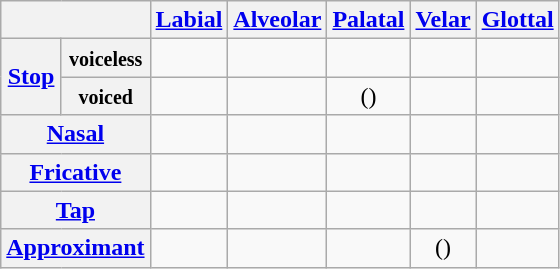<table class="wikitable" style="text-align:center">
<tr>
<th colspan="2"></th>
<th><a href='#'>Labial</a></th>
<th><a href='#'>Alveolar</a></th>
<th><a href='#'>Palatal</a></th>
<th><a href='#'>Velar</a></th>
<th><a href='#'>Glottal</a></th>
</tr>
<tr>
<th rowspan="2"><a href='#'>Stop</a></th>
<th><small>voiceless</small></th>
<td></td>
<td></td>
<td></td>
<td></td>
<td></td>
</tr>
<tr>
<th><small>voiced</small></th>
<td></td>
<td></td>
<td>()</td>
<td></td>
<td></td>
</tr>
<tr>
<th colspan="2"><a href='#'>Nasal</a></th>
<td></td>
<td></td>
<td></td>
<td></td>
<td></td>
</tr>
<tr>
<th colspan="2"><a href='#'>Fricative</a></th>
<td></td>
<td></td>
<td></td>
<td></td>
<td></td>
</tr>
<tr>
<th colspan="2"><a href='#'>Tap</a></th>
<td></td>
<td></td>
<td></td>
<td></td>
<td></td>
</tr>
<tr>
<th colspan="2"><a href='#'>Approximant</a></th>
<td></td>
<td></td>
<td></td>
<td>()</td>
<td></td>
</tr>
</table>
